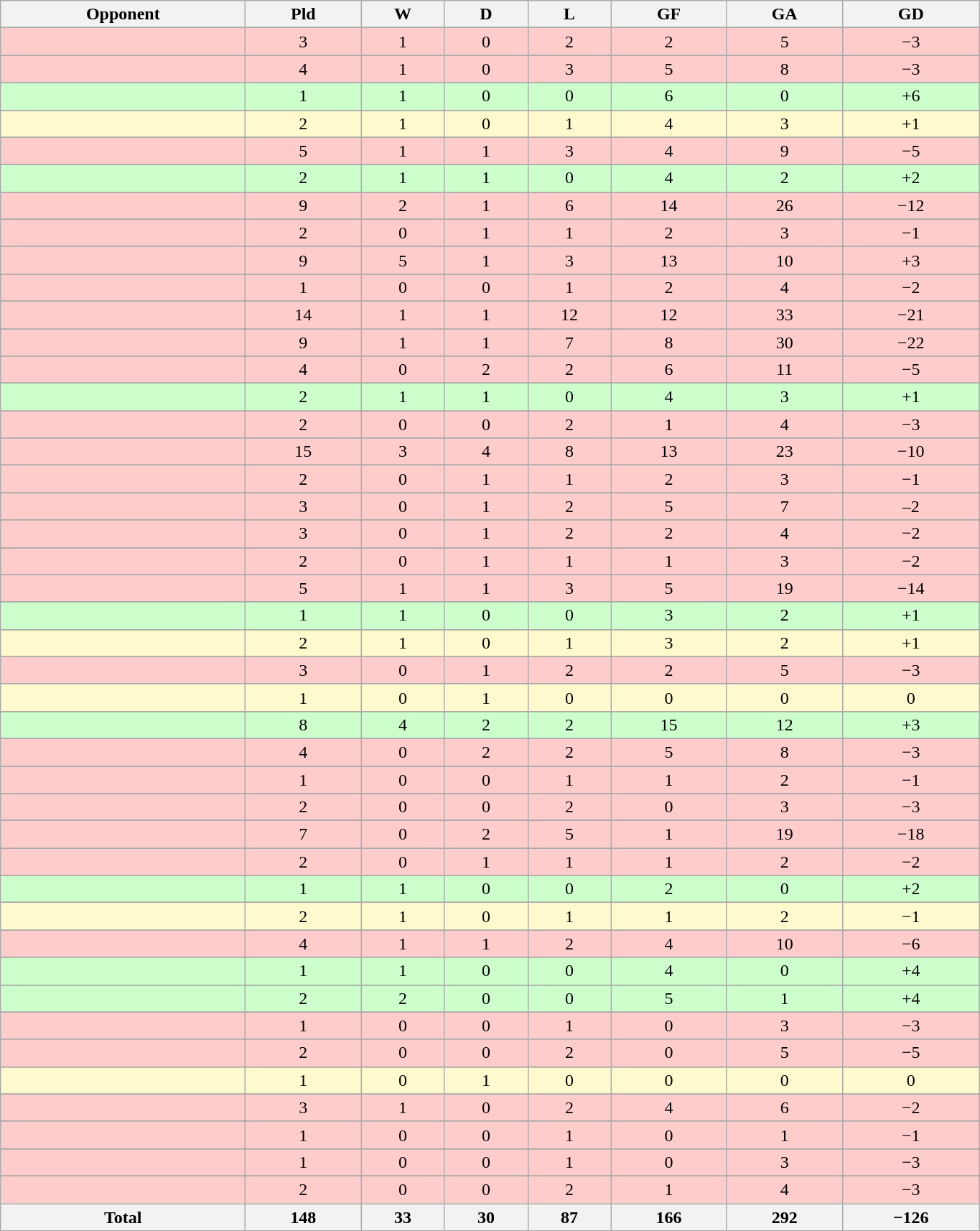<table class="sortable wikitable" style="text-align: center">
<tr>
<th width=220>Opponent<br></th>
<th width=100>Pld<br></th>
<th width=70>W<br></th>
<th width=70>D<br></th>
<th width=70>L<br></th>
<th width=100>GF<br></th>
<th width=100>GA<br></th>
<th width=120>GD<br></th>
</tr>
<tr>
</tr>
<tr bgcolor=FFCCCC>
<td style="text-align:left;"></td>
<td>3</td>
<td>1</td>
<td>0</td>
<td>2</td>
<td>2</td>
<td>5</td>
<td>−3</td>
</tr>
<tr>
</tr>
<tr bgcolor=FFCCCC>
<td style="text-align:left;"></td>
<td>4</td>
<td>1</td>
<td>0</td>
<td>3</td>
<td>5</td>
<td>8</td>
<td>−3</td>
</tr>
<tr>
</tr>
<tr bgcolor=CCFFCC>
<td style="text-align:left;"></td>
<td>1</td>
<td>1</td>
<td>0</td>
<td>0</td>
<td>6</td>
<td>0</td>
<td>+6</td>
</tr>
<tr>
</tr>
<tr bgcolor=FFFACD>
<td style="text-align:left;"></td>
<td>2</td>
<td>1</td>
<td>0</td>
<td>1</td>
<td>4</td>
<td>3</td>
<td>+1</td>
</tr>
<tr>
</tr>
<tr bgcolor=FFCCCC>
<td style="text-align:left;"></td>
<td>5</td>
<td>1</td>
<td>1</td>
<td>3</td>
<td>4</td>
<td>9</td>
<td>−5</td>
</tr>
<tr>
</tr>
<tr bgcolor=CCFFCC>
<td style="text-align:left;"></td>
<td>2</td>
<td>1</td>
<td>1</td>
<td>0</td>
<td>4</td>
<td>2</td>
<td>+2</td>
</tr>
<tr>
</tr>
<tr bgcolor=FFCCCC>
<td style="text-align:left;"></td>
<td>9</td>
<td>2</td>
<td>1</td>
<td>6</td>
<td>14</td>
<td>26</td>
<td>−12</td>
</tr>
<tr>
</tr>
<tr bgcolor=FFCCCC>
<td style="text-align:left;"></td>
<td>2</td>
<td>0</td>
<td>1</td>
<td>1</td>
<td>2</td>
<td>3</td>
<td>−1</td>
</tr>
<tr>
</tr>
<tr bgcolor=FFCCCC>
<td style="text-align:left;"></td>
<td>9</td>
<td>5</td>
<td>1</td>
<td>3</td>
<td>13</td>
<td>10</td>
<td>+3</td>
</tr>
<tr>
</tr>
<tr bgcolor=FFCCCC>
<td style="text-align:left;"></td>
<td>1</td>
<td>0</td>
<td>0</td>
<td>1</td>
<td>2</td>
<td>4</td>
<td>−2</td>
</tr>
<tr>
</tr>
<tr bgcolor=FFCCCC>
<td style="text-align:left;"></td>
<td>14</td>
<td>1</td>
<td>1</td>
<td>12</td>
<td>12</td>
<td>33</td>
<td>−21</td>
</tr>
<tr>
</tr>
<tr bgcolor=FFCCCC>
<td style="text-align:left;"></td>
<td>9</td>
<td>1</td>
<td>1</td>
<td>7</td>
<td>8</td>
<td>30</td>
<td>−22</td>
</tr>
<tr>
</tr>
<tr bgcolor=FFCCCC>
<td style="text-align:left;"></td>
<td>4</td>
<td>0</td>
<td>2</td>
<td>2</td>
<td>6</td>
<td>11</td>
<td>−5</td>
</tr>
<tr>
</tr>
<tr bgcolor=CCFFCC>
<td style="text-align:left;"></td>
<td>2</td>
<td>1</td>
<td>1</td>
<td>0</td>
<td>4</td>
<td>3</td>
<td>+1</td>
</tr>
<tr>
</tr>
<tr bgcolor=FFCCCC>
<td style="text-align:left;"></td>
<td>2</td>
<td>0</td>
<td>0</td>
<td>2</td>
<td>1</td>
<td>4</td>
<td>−3</td>
</tr>
<tr>
</tr>
<tr bgcolor=FFCCCC>
<td style="text-align:left;"></td>
<td>15</td>
<td>3</td>
<td>4</td>
<td>8</td>
<td>13</td>
<td>23</td>
<td>−10</td>
</tr>
<tr>
</tr>
<tr bgcolor=FFCCCC>
<td style="text-align:left;"></td>
<td>2</td>
<td>0</td>
<td>1</td>
<td>1</td>
<td>2</td>
<td>3</td>
<td>−1</td>
</tr>
<tr>
</tr>
<tr bgcolor=FFCCCC>
<td style="text-align:left;"></td>
<td>3</td>
<td>0</td>
<td>1</td>
<td>2</td>
<td>5</td>
<td>7</td>
<td>–2</td>
</tr>
<tr>
</tr>
<tr bgcolor=FFCCCC>
<td style="text-align:left;"></td>
<td>3</td>
<td>0</td>
<td>1</td>
<td>2</td>
<td>2</td>
<td>4</td>
<td>−2</td>
</tr>
<tr>
</tr>
<tr bgcolor=FFCCCC>
<td style="text-align:left;"></td>
<td>2</td>
<td>0</td>
<td>1</td>
<td>1</td>
<td>1</td>
<td>3</td>
<td>−2</td>
</tr>
<tr>
</tr>
<tr bgcolor=FFCCCC>
<td style="text-align:left;"></td>
<td>5</td>
<td>1</td>
<td>1</td>
<td>3</td>
<td>5</td>
<td>19</td>
<td>−14</td>
</tr>
<tr>
</tr>
<tr bgcolor=CCFFCC>
<td style="text-align:left;"></td>
<td>1</td>
<td>1</td>
<td>0</td>
<td>0</td>
<td>3</td>
<td>2</td>
<td>+1</td>
</tr>
<tr>
</tr>
<tr bgcolor=FFFACD>
<td style="text-align:left;"></td>
<td>2</td>
<td>1</td>
<td>0</td>
<td>1</td>
<td>3</td>
<td>2</td>
<td>+1</td>
</tr>
<tr>
</tr>
<tr bgcolor=FFCCCC>
<td style="text-align:left;"></td>
<td>3</td>
<td>0</td>
<td>1</td>
<td>2</td>
<td>2</td>
<td>5</td>
<td>−3</td>
</tr>
<tr>
</tr>
<tr bgcolor=FFFACD>
<td style="text-align:left;"></td>
<td>1</td>
<td>0</td>
<td>1</td>
<td>0</td>
<td>0</td>
<td>0</td>
<td>0</td>
</tr>
<tr>
</tr>
<tr bgcolor=CCFFCC>
<td style="text-align:left;"></td>
<td>8</td>
<td>4</td>
<td>2</td>
<td>2</td>
<td>15</td>
<td>12</td>
<td>+3</td>
</tr>
<tr>
</tr>
<tr bgcolor=FFCCCC>
<td style="text-align:left;"></td>
<td>4</td>
<td>0</td>
<td>2</td>
<td>2</td>
<td>5</td>
<td>8</td>
<td>−3</td>
</tr>
<tr>
</tr>
<tr bgcolor=FFCCCC>
<td style="text-align:left;"></td>
<td>1</td>
<td>0</td>
<td>0</td>
<td>1</td>
<td>1</td>
<td>2</td>
<td>−1</td>
</tr>
<tr>
</tr>
<tr bgcolor=FFCCCC>
<td style="text-align:left;"></td>
<td>2</td>
<td>0</td>
<td>0</td>
<td>2</td>
<td>0</td>
<td>3</td>
<td>−3</td>
</tr>
<tr>
</tr>
<tr bgcolor=FFCCCC>
<td style="text-align:left;"></td>
<td>7</td>
<td>0</td>
<td>2</td>
<td>5</td>
<td>1</td>
<td>19</td>
<td>−18</td>
</tr>
<tr>
</tr>
<tr bgcolor=FFCCCC>
<td style="text-align:left;"></td>
<td>2</td>
<td>0</td>
<td>1</td>
<td>1</td>
<td>1</td>
<td>2</td>
<td>−2</td>
</tr>
<tr>
</tr>
<tr bgcolor=CCFFCC>
<td style="text-align:left;"></td>
<td>1</td>
<td>1</td>
<td>0</td>
<td>0</td>
<td>2</td>
<td>0</td>
<td>+2</td>
</tr>
<tr>
</tr>
<tr bgcolor=FFFACD>
<td style="text-align:left;"></td>
<td>2</td>
<td>1</td>
<td>0</td>
<td>1</td>
<td>1</td>
<td>2</td>
<td>−1</td>
</tr>
<tr>
</tr>
<tr bgcolor=FFCCCC>
<td style="text-align:left;"></td>
<td>4</td>
<td>1</td>
<td>1</td>
<td>2</td>
<td>4</td>
<td>10</td>
<td>−6</td>
</tr>
<tr>
</tr>
<tr bgcolor=CCFFCC>
<td style="text-align:left;"></td>
<td>1</td>
<td>1</td>
<td>0</td>
<td>0</td>
<td>4</td>
<td>0</td>
<td>+4</td>
</tr>
<tr>
</tr>
<tr bgcolor=CCFFCC>
<td style="text-align:left;"></td>
<td>2</td>
<td>2</td>
<td>0</td>
<td>0</td>
<td>5</td>
<td>1</td>
<td>+4</td>
</tr>
<tr>
</tr>
<tr bgcolor=FFCCCC>
<td style="text-align:left;"></td>
<td>1</td>
<td>0</td>
<td>0</td>
<td>1</td>
<td>0</td>
<td>3</td>
<td>−3</td>
</tr>
<tr>
</tr>
<tr bgcolor=FFCCCC>
<td style="text-align:left;"></td>
<td>2</td>
<td>0</td>
<td>0</td>
<td>2</td>
<td>0</td>
<td>5</td>
<td>−5</td>
</tr>
<tr>
</tr>
<tr bgcolor=FFFACD>
<td style="text-align:left;"></td>
<td>1</td>
<td>0</td>
<td>1</td>
<td>0</td>
<td>0</td>
<td>0</td>
<td>0</td>
</tr>
<tr>
</tr>
<tr bgcolor=FFCCCC>
<td style="text-align:left;"></td>
<td>3</td>
<td>1</td>
<td>0</td>
<td>2</td>
<td>4</td>
<td>6</td>
<td>−2</td>
</tr>
<tr>
</tr>
<tr bgcolor=FFCCCC>
<td style="text-align:left;"></td>
<td>1</td>
<td>0</td>
<td>0</td>
<td>1</td>
<td>0</td>
<td>1</td>
<td>−1</td>
</tr>
<tr>
</tr>
<tr bgcolor=FFCCCC>
<td style="text-align:left;"></td>
<td>1</td>
<td>0</td>
<td>0</td>
<td>1</td>
<td>0</td>
<td>3</td>
<td>−3</td>
</tr>
<tr>
</tr>
<tr bgcolor=FFCCCC>
<td style="text-align:left;"></td>
<td>2</td>
<td>0</td>
<td>0</td>
<td>2</td>
<td>1</td>
<td>4</td>
<td>−3</td>
</tr>
<tr class="sortbottom">
<th>Total</th>
<th>148</th>
<th>33</th>
<th>30</th>
<th>87</th>
<th>166</th>
<th>292</th>
<th>−126</th>
</tr>
</table>
